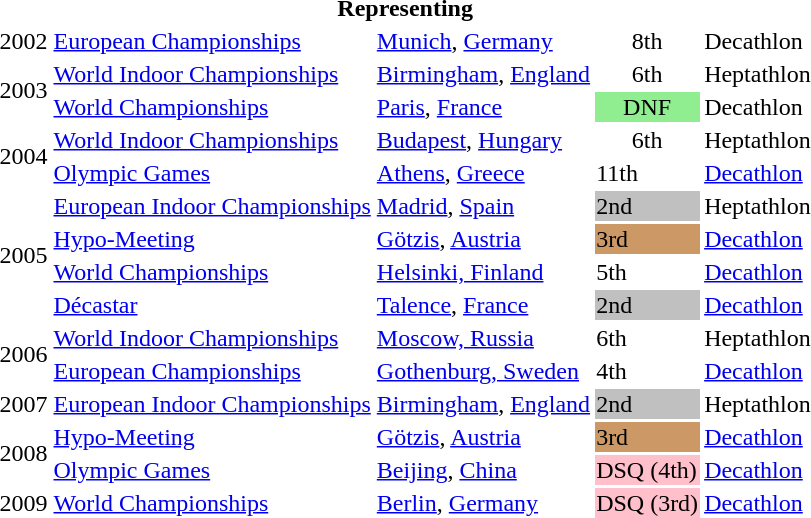<table>
<tr>
<th colspan="5">Representing </th>
</tr>
<tr>
<td>2002</td>
<td><a href='#'>European Championships</a></td>
<td><a href='#'>Munich</a>, <a href='#'>Germany</a></td>
<td align="center">8th</td>
<td>Decathlon</td>
</tr>
<tr>
<td rowspan=2>2003</td>
<td><a href='#'>World Indoor Championships</a></td>
<td><a href='#'>Birmingham</a>, <a href='#'>England</a></td>
<td align="center">6th</td>
<td>Heptathlon</td>
</tr>
<tr>
<td><a href='#'>World Championships</a></td>
<td><a href='#'>Paris</a>, <a href='#'>France</a></td>
<td bgcolor="lightgreen" align="center">DNF</td>
<td>Decathlon</td>
</tr>
<tr>
<td rowspan=2>2004</td>
<td><a href='#'>World Indoor Championships</a></td>
<td><a href='#'>Budapest</a>, <a href='#'>Hungary</a></td>
<td align="center">6th</td>
<td>Heptathlon</td>
</tr>
<tr>
<td><a href='#'>Olympic Games</a></td>
<td><a href='#'>Athens</a>, <a href='#'>Greece</a></td>
<td>11th</td>
<td><a href='#'>Decathlon</a></td>
</tr>
<tr>
<td rowspan=4>2005</td>
<td><a href='#'>European Indoor Championships</a></td>
<td><a href='#'>Madrid</a>, <a href='#'>Spain</a></td>
<td bgcolor="silver">2nd</td>
<td>Heptathlon</td>
</tr>
<tr>
<td><a href='#'>Hypo-Meeting</a></td>
<td><a href='#'>Götzis</a>, <a href='#'>Austria</a></td>
<td bgcolor="cc9966">3rd</td>
<td><a href='#'>Decathlon</a></td>
</tr>
<tr>
<td><a href='#'>World Championships</a></td>
<td><a href='#'>Helsinki, Finland</a></td>
<td>5th</td>
<td><a href='#'>Decathlon</a></td>
</tr>
<tr>
<td><a href='#'>Décastar</a></td>
<td><a href='#'>Talence</a>, <a href='#'>France</a></td>
<td bgcolor="silver">2nd</td>
<td><a href='#'>Decathlon</a></td>
</tr>
<tr>
<td rowspan=2>2006</td>
<td><a href='#'>World Indoor Championships</a></td>
<td><a href='#'>Moscow, Russia</a></td>
<td>6th</td>
<td>Heptathlon</td>
</tr>
<tr>
<td><a href='#'>European Championships</a></td>
<td><a href='#'>Gothenburg, Sweden</a></td>
<td>4th</td>
<td><a href='#'>Decathlon</a></td>
</tr>
<tr>
<td>2007</td>
<td><a href='#'>European Indoor Championships</a></td>
<td><a href='#'>Birmingham</a>, <a href='#'>England</a></td>
<td bgcolor="silver">2nd</td>
<td>Heptathlon</td>
</tr>
<tr>
<td rowspan=2>2008</td>
<td><a href='#'>Hypo-Meeting</a></td>
<td><a href='#'>Götzis</a>, <a href='#'>Austria</a></td>
<td bgcolor="cc9966">3rd</td>
<td><a href='#'>Decathlon</a></td>
</tr>
<tr>
<td><a href='#'>Olympic Games</a></td>
<td><a href='#'>Beijing</a>, <a href='#'>China</a></td>
<td bgcolor="pink">DSQ (4th)</td>
<td><a href='#'>Decathlon</a></td>
</tr>
<tr>
<td>2009</td>
<td><a href='#'>World Championships</a></td>
<td><a href='#'>Berlin</a>, <a href='#'>Germany</a></td>
<td bgcolor="pink">DSQ (3rd)</td>
<td><a href='#'>Decathlon</a></td>
</tr>
</table>
